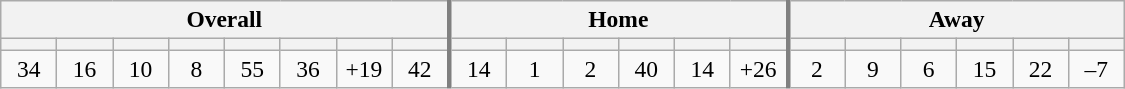<table class="wikitable" style="text-align: center; font-size:98%;">
<tr>
<th colspan=8 style="border-right:3px solid grey;">Overall</th>
<th colspan=6 style="border-right:3px solid grey;">Home</th>
<th colspan=6>Away</th>
</tr>
<tr>
<th width=30></th>
<th width=30></th>
<th width=30></th>
<th width=30></th>
<th width=30></th>
<th width=30></th>
<th width=30></th>
<th width=30 style="border-right:3px solid grey;"></th>
<th width=30></th>
<th width=30></th>
<th width=30></th>
<th width=30></th>
<th width=30></th>
<th width=30 style="border-right:3px solid grey;"></th>
<th width=30></th>
<th width=30></th>
<th width=30></th>
<th width=30></th>
<th width=30></th>
<th width=30></th>
</tr>
<tr>
<td>34</td>
<td>16</td>
<td>10</td>
<td>8</td>
<td>55</td>
<td>36</td>
<td>+19</td>
<td width=30 style="border-right:3px solid grey;">42</td>
<td>14</td>
<td>1</td>
<td>2</td>
<td>40</td>
<td>14</td>
<td width=30 style="border-right:3px solid grey;">+26</td>
<td>2</td>
<td>9</td>
<td>6</td>
<td>15</td>
<td>22</td>
<td>–7</td>
</tr>
</table>
